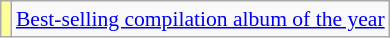<table class="wikitable plainrowheaders" style="font-size:90%;">
<tr>
<td bgcolor=#FFFF99 align=center></td>
<td><a href='#'>Best-selling compilation album of the year</a></td>
</tr>
</table>
